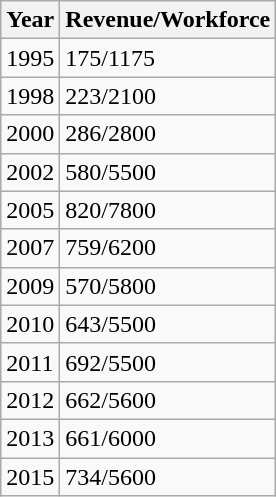<table class="wikitable sortable">
<tr>
<th>Year</th>
<th>Revenue/Workforce</th>
</tr>
<tr>
<td>1995</td>
<td>175/1175</td>
</tr>
<tr>
<td>1998</td>
<td>223/2100</td>
</tr>
<tr>
<td>2000</td>
<td>286/2800</td>
</tr>
<tr>
<td>2002</td>
<td>580/5500</td>
</tr>
<tr>
<td>2005</td>
<td>820/7800</td>
</tr>
<tr>
<td>2007</td>
<td>759/6200</td>
</tr>
<tr>
<td>2009</td>
<td>570/5800</td>
</tr>
<tr>
<td>2010</td>
<td>643/5500</td>
</tr>
<tr>
<td>2011</td>
<td>692/5500</td>
</tr>
<tr>
<td>2012</td>
<td>662/5600</td>
</tr>
<tr>
<td>2013</td>
<td>661/6000</td>
</tr>
<tr>
<td>2015</td>
<td>734/5600</td>
</tr>
</table>
